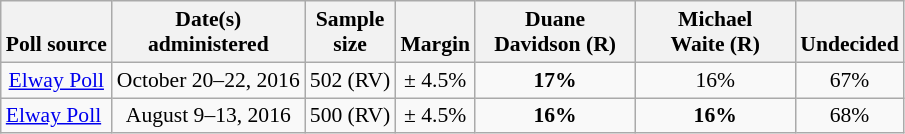<table class="wikitable" style="font-size:90%;text-align:center;">
<tr valign=bottom>
<th>Poll source</th>
<th>Date(s)<br>administered</th>
<th>Sample<br>size</th>
<th>Margin<br></th>
<th style="width:100px;">Duane<br>Davidson (R)</th>
<th style="width:100px;">Michael<br>Waite (R)</th>
<th>Undecided</th>
</tr>
<tr>
<td><a href='#'>Elway Poll</a></td>
<td>October 20–22, 2016</td>
<td>502 (RV)</td>
<td>± 4.5%</td>
<td><strong>17%</strong></td>
<td>16%</td>
<td>67%</td>
</tr>
<tr>
<td style="text-align:left;"><a href='#'>Elway Poll</a></td>
<td>August 9–13, 2016</td>
<td>500 (RV)</td>
<td>± 4.5%</td>
<td><strong>16%</strong></td>
<td><strong>16%</strong></td>
<td>68%</td>
</tr>
</table>
